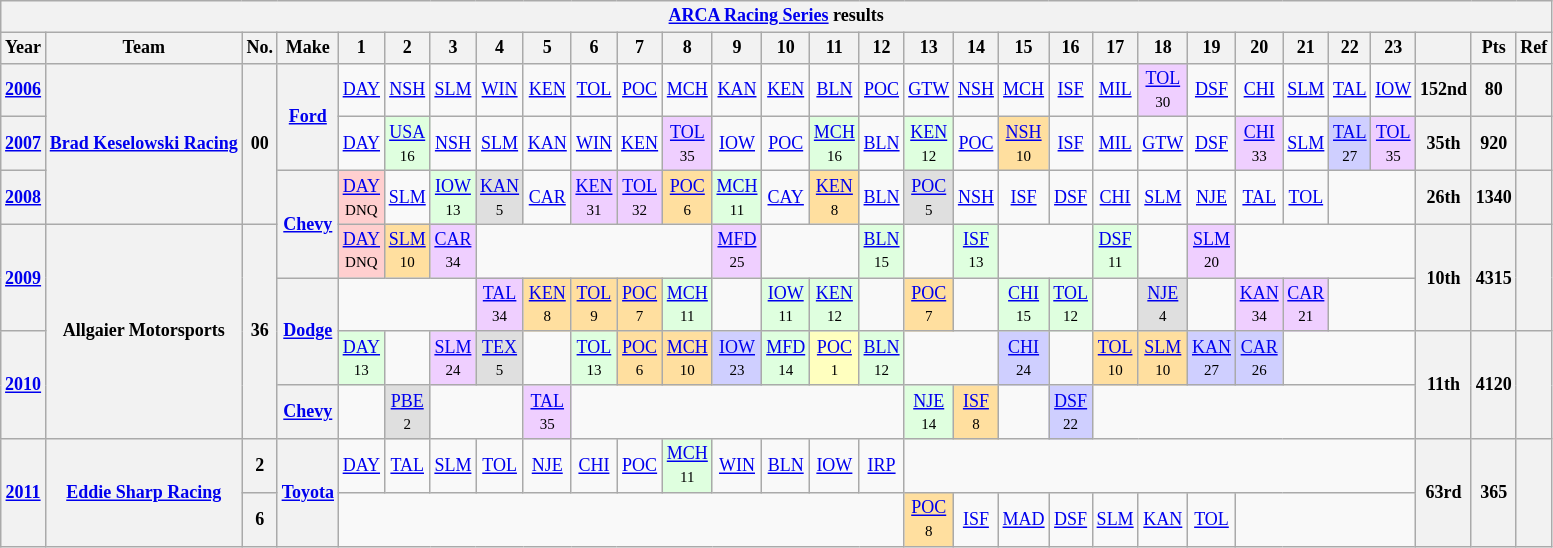<table class="wikitable" style="text-align:center; font-size:75%">
<tr>
<th colspan=45><a href='#'>ARCA Racing Series</a> results</th>
</tr>
<tr>
<th>Year</th>
<th>Team</th>
<th>No.</th>
<th>Make</th>
<th>1</th>
<th>2</th>
<th>3</th>
<th>4</th>
<th>5</th>
<th>6</th>
<th>7</th>
<th>8</th>
<th>9</th>
<th>10</th>
<th>11</th>
<th>12</th>
<th>13</th>
<th>14</th>
<th>15</th>
<th>16</th>
<th>17</th>
<th>18</th>
<th>19</th>
<th>20</th>
<th>21</th>
<th>22</th>
<th>23</th>
<th></th>
<th>Pts</th>
<th>Ref</th>
</tr>
<tr>
<th><a href='#'>2006</a></th>
<th rowspan=3><a href='#'>Brad Keselowski Racing</a></th>
<th rowspan=3>00</th>
<th rowspan=2><a href='#'>Ford</a></th>
<td><a href='#'>DAY</a></td>
<td><a href='#'>NSH</a></td>
<td><a href='#'>SLM</a></td>
<td><a href='#'>WIN</a></td>
<td><a href='#'>KEN</a></td>
<td><a href='#'>TOL</a></td>
<td><a href='#'>POC</a></td>
<td><a href='#'>MCH</a></td>
<td><a href='#'>KAN</a></td>
<td><a href='#'>KEN</a></td>
<td><a href='#'>BLN</a></td>
<td><a href='#'>POC</a></td>
<td><a href='#'>GTW</a></td>
<td><a href='#'>NSH</a></td>
<td><a href='#'>MCH</a></td>
<td><a href='#'>ISF</a></td>
<td><a href='#'>MIL</a></td>
<td style="background:#EFCFFF;"><a href='#'>TOL</a><br><small>30</small></td>
<td><a href='#'>DSF</a></td>
<td><a href='#'>CHI</a></td>
<td><a href='#'>SLM</a></td>
<td><a href='#'>TAL</a></td>
<td><a href='#'>IOW</a></td>
<th>152nd</th>
<th>80</th>
<th></th>
</tr>
<tr>
<th><a href='#'>2007</a></th>
<td><a href='#'>DAY</a></td>
<td style="background:#DFFFDF;"><a href='#'>USA</a><br><small>16</small></td>
<td><a href='#'>NSH</a></td>
<td><a href='#'>SLM</a></td>
<td><a href='#'>KAN</a></td>
<td><a href='#'>WIN</a></td>
<td><a href='#'>KEN</a></td>
<td style="background:#EFCFFF;"><a href='#'>TOL</a><br><small>35</small></td>
<td><a href='#'>IOW</a></td>
<td><a href='#'>POC</a></td>
<td style="background:#DFFFDF;"><a href='#'>MCH</a><br><small>16</small></td>
<td><a href='#'>BLN</a></td>
<td style="background:#DFFFDF;"><a href='#'>KEN</a><br><small>12</small></td>
<td><a href='#'>POC</a></td>
<td style="background:#FFDF9F;"><a href='#'>NSH</a><br><small>10</small></td>
<td><a href='#'>ISF</a></td>
<td><a href='#'>MIL</a></td>
<td><a href='#'>GTW</a></td>
<td><a href='#'>DSF</a></td>
<td style="background:#EFCFFF;"><a href='#'>CHI</a><br><small>33</small></td>
<td><a href='#'>SLM</a></td>
<td style="background:#CFCFFF;"><a href='#'>TAL</a><br><small>27</small></td>
<td style="background:#EFCFFF;"><a href='#'>TOL</a><br><small>35</small></td>
<th>35th</th>
<th>920</th>
<th></th>
</tr>
<tr>
<th><a href='#'>2008</a></th>
<th rowspan=2><a href='#'>Chevy</a></th>
<td style="background:#FFCFCF;"><a href='#'>DAY</a><br><small>DNQ</small></td>
<td><a href='#'>SLM</a></td>
<td style="background:#DFFFDF;"><a href='#'>IOW</a><br><small>13</small></td>
<td style="background:#DFDFDF;"><a href='#'>KAN</a><br><small>5</small></td>
<td><a href='#'>CAR</a></td>
<td style="background:#EFCFFF;"><a href='#'>KEN</a><br><small>31</small></td>
<td style="background:#EFCFFF;"><a href='#'>TOL</a><br><small>32</small></td>
<td style="background:#FFDF9F;"><a href='#'>POC</a><br><small>6</small></td>
<td style="background:#DFFFDF;"><a href='#'>MCH</a><br><small>11</small></td>
<td><a href='#'>CAY</a></td>
<td style="background:#FFDF9F;"><a href='#'>KEN</a><br><small>8</small></td>
<td><a href='#'>BLN</a></td>
<td style="background:#DFDFDF;"><a href='#'>POC</a><br><small>5</small></td>
<td><a href='#'>NSH</a></td>
<td><a href='#'>ISF</a></td>
<td><a href='#'>DSF</a></td>
<td><a href='#'>CHI</a></td>
<td><a href='#'>SLM</a></td>
<td><a href='#'>NJE</a></td>
<td><a href='#'>TAL</a></td>
<td><a href='#'>TOL</a></td>
<td colspan=2></td>
<th>26th</th>
<th>1340</th>
<th></th>
</tr>
<tr>
<th rowspan=2><a href='#'>2009</a></th>
<th rowspan=4>Allgaier Motorsports</th>
<th rowspan=4>36</th>
<td style="background:#FFCFCF;"><a href='#'>DAY</a><br><small>DNQ</small></td>
<td style="background:#FFDF9F;"><a href='#'>SLM</a><br><small>10</small></td>
<td style="background:#EFCFFF;"><a href='#'>CAR</a><br><small>34</small></td>
<td colspan=5></td>
<td style="background:#EFCFFF;"><a href='#'>MFD</a><br><small>25</small></td>
<td colspan=2></td>
<td style="background:#DFFFDF;"><a href='#'>BLN</a><br><small>15</small></td>
<td></td>
<td style="background:#DFFFDF;"><a href='#'>ISF</a><br><small>13</small></td>
<td colspan=2></td>
<td style="background:#DFFFDF;"><a href='#'>DSF</a><br><small>11</small></td>
<td></td>
<td style="background:#EFCFFF;"><a href='#'>SLM</a><br><small>20</small></td>
<td colspan=4></td>
<th rowspan=2>10th</th>
<th rowspan=2>4315</th>
<th rowspan=2></th>
</tr>
<tr>
<th rowspan=2><a href='#'>Dodge</a></th>
<td colspan=3></td>
<td style="background:#EFCFFF;"><a href='#'>TAL</a><br><small>34</small></td>
<td style="background:#FFDF9F;"><a href='#'>KEN</a><br><small>8</small></td>
<td style="background:#FFDF9F;"><a href='#'>TOL</a><br><small>9</small></td>
<td style="background:#FFDF9F;"><a href='#'>POC</a><br><small>7</small></td>
<td style="background:#DFFFDF;"><a href='#'>MCH</a><br><small>11</small></td>
<td></td>
<td style="background:#DFFFDF;"><a href='#'>IOW</a><br><small>11</small></td>
<td style="background:#DFFFDF;"><a href='#'>KEN</a><br><small>12</small></td>
<td></td>
<td style="background:#FFDF9F;"><a href='#'>POC</a><br><small>7</small></td>
<td></td>
<td style="background:#DFFFDF;"><a href='#'>CHI</a><br><small>15</small></td>
<td style="background:#DFFFDF;"><a href='#'>TOL</a><br><small>12</small></td>
<td></td>
<td style="background:#DFDFDF;"><a href='#'>NJE</a><br><small>4</small></td>
<td></td>
<td style="background:#EFCFFF;"><a href='#'>KAN</a><br><small>34</small></td>
<td style="background:#EFCFFF;"><a href='#'>CAR</a><br><small>21</small></td>
<td colspan=2></td>
</tr>
<tr>
<th rowspan=2><a href='#'>2010</a></th>
<td style="background:#DFFFDF;"><a href='#'>DAY</a><br><small>13</small></td>
<td></td>
<td style="background:#EFCFFF;"><a href='#'>SLM</a><br><small>24</small></td>
<td style="background:#DFDFDF;"><a href='#'>TEX</a><br><small>5</small></td>
<td></td>
<td style="background:#DFFFDF;"><a href='#'>TOL</a><br><small>13</small></td>
<td style="background:#FFDF9F;"><a href='#'>POC</a><br><small>6</small></td>
<td style="background:#FFDF9F;"><a href='#'>MCH</a><br><small>10</small></td>
<td style="background:#CFCFFF;"><a href='#'>IOW</a><br><small>23</small></td>
<td style="background:#DFFFDF;"><a href='#'>MFD</a><br><small>14</small></td>
<td style="background:#FFFFBF;"><a href='#'>POC</a><br><small>1</small></td>
<td style="background:#DFFFDF;"><a href='#'>BLN</a><br><small>12</small></td>
<td colspan=2></td>
<td style="background:#CFCFFF;"><a href='#'>CHI</a><br><small>24</small></td>
<td></td>
<td style="background:#FFDF9F;"><a href='#'>TOL</a><br><small>10</small></td>
<td style="background:#FFDF9F;"><a href='#'>SLM</a><br><small>10</small></td>
<td style="background:#CFCFFF;"><a href='#'>KAN</a><br><small>27</small></td>
<td style="background:#CFCFFF;"><a href='#'>CAR</a><br><small>26</small></td>
<td colspan=3></td>
<th rowspan=2>11th</th>
<th rowspan=2>4120</th>
<th rowspan=2></th>
</tr>
<tr>
<th><a href='#'>Chevy</a></th>
<td></td>
<td style="background:#DFDFDF;"><a href='#'>PBE</a><br><small>2</small></td>
<td colspan=2></td>
<td style="background:#EFCFFF;"><a href='#'>TAL</a><br><small>35</small></td>
<td colspan=7></td>
<td style="background:#DFFFDF;"><a href='#'>NJE</a><br><small>14</small></td>
<td style="background:#FFDF9F;"><a href='#'>ISF</a><br><small>8</small></td>
<td></td>
<td style="background:#CFCFFF;"><a href='#'>DSF</a><br><small>22</small></td>
<td colspan=7></td>
</tr>
<tr>
<th rowspan=2><a href='#'>2011</a></th>
<th rowspan=2><a href='#'>Eddie Sharp Racing</a></th>
<th>2</th>
<th rowspan=2><a href='#'>Toyota</a></th>
<td><a href='#'>DAY</a></td>
<td><a href='#'>TAL</a></td>
<td><a href='#'>SLM</a></td>
<td><a href='#'>TOL</a></td>
<td><a href='#'>NJE</a></td>
<td><a href='#'>CHI</a></td>
<td><a href='#'>POC</a></td>
<td style="background:#DFFFDF;"><a href='#'>MCH</a><br><small>11</small></td>
<td><a href='#'>WIN</a></td>
<td><a href='#'>BLN</a></td>
<td><a href='#'>IOW</a></td>
<td><a href='#'>IRP</a></td>
<td colspan=11></td>
<th rowspan=2>63rd</th>
<th rowspan=2>365</th>
<th rowspan=2></th>
</tr>
<tr>
<th>6</th>
<td colspan=12></td>
<td style="background:#FFDF9F;"><a href='#'>POC</a><br><small>8</small></td>
<td><a href='#'>ISF</a></td>
<td><a href='#'>MAD</a></td>
<td><a href='#'>DSF</a></td>
<td><a href='#'>SLM</a></td>
<td><a href='#'>KAN</a></td>
<td><a href='#'>TOL</a></td>
<td colspan=4></td>
</tr>
</table>
